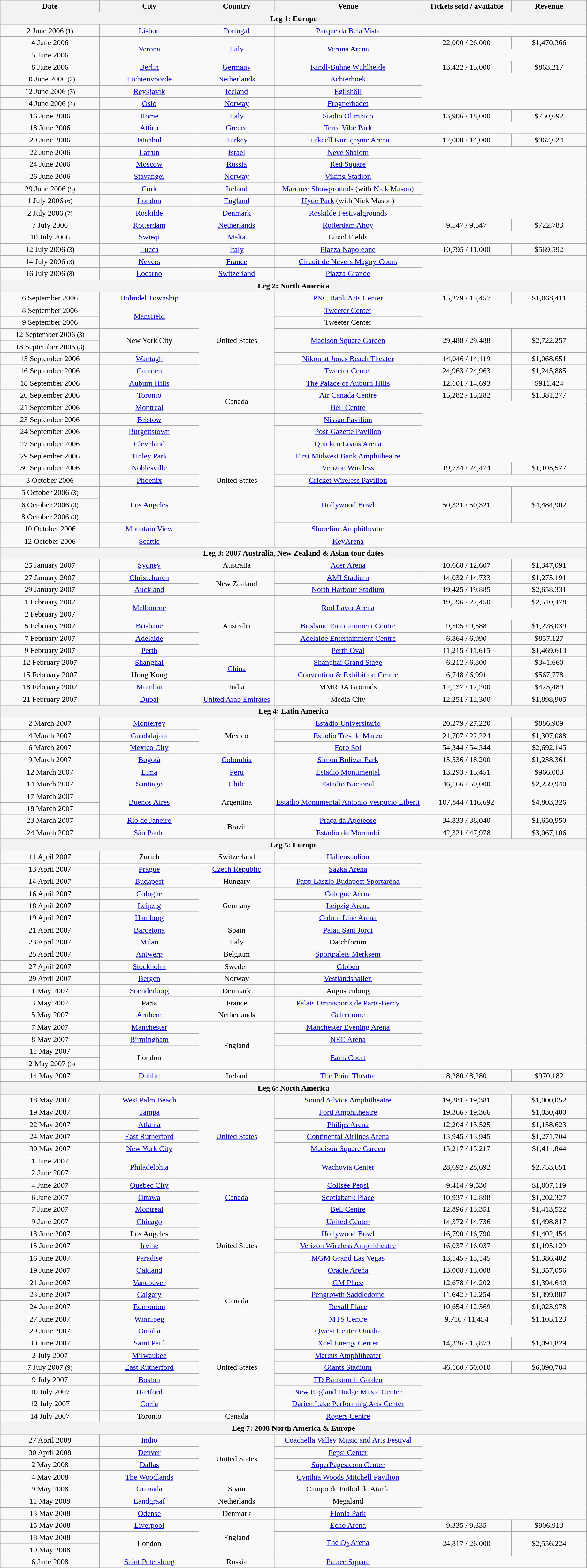<table class="wikitable" style="text-align:center;">
<tr>
<th width="200">Date</th>
<th width="200">City</th>
<th width="150">Country</th>
<th width="300">Venue</th>
<th width="180">Tickets sold / available</th>
<th width="150">Revenue</th>
</tr>
<tr>
<th colspan="6">Leg 1: Europe</th>
</tr>
<tr>
<td>2 June 2006 <small>(1)</small></td>
<td><a href='#'>Lisbon</a></td>
<td><a href='#'>Portugal</a></td>
<td><a href='#'>Parque da Bela Vista</a></td>
</tr>
<tr>
<td>4 June 2006</td>
<td rowspan="2"><a href='#'>Verona</a></td>
<td rowspan="2"><a href='#'>Italy</a></td>
<td rowspan="2"><a href='#'>Verona Arena</a></td>
<td>22,000 / 26,000</td>
<td>$1,470,366</td>
</tr>
<tr>
<td>5 June 2006</td>
</tr>
<tr>
<td>8 June 2006</td>
<td><a href='#'>Berlin</a></td>
<td><a href='#'>Germany</a></td>
<td><a href='#'>Kindl-Bühne Wuhlheide</a></td>
<td>13,422 / 15,000</td>
<td>$863,217</td>
</tr>
<tr>
<td>10 June 2006 <small>(2)</small></td>
<td><a href='#'>Lichtenvoorde</a></td>
<td><a href='#'>Netherlands</a></td>
<td><a href='#'>Achterhoek</a></td>
</tr>
<tr>
<td>12 June 2006 <small>(3)</small></td>
<td><a href='#'>Reykjavík</a></td>
<td><a href='#'>Iceland</a></td>
<td><a href='#'>Egilshöll</a></td>
</tr>
<tr>
<td>14 June 2006 <small>(4)</small></td>
<td><a href='#'>Oslo</a></td>
<td><a href='#'>Norway</a></td>
<td><a href='#'>Frognerbadet</a></td>
</tr>
<tr>
<td>16 June 2006</td>
<td><a href='#'>Rome</a></td>
<td><a href='#'>Italy</a></td>
<td><a href='#'>Stadio Olimpico</a></td>
<td>13,906 / 18,000</td>
<td>$750,692</td>
</tr>
<tr>
<td>18 June 2006</td>
<td><a href='#'>Attica</a></td>
<td><a href='#'>Greece</a></td>
<td><a href='#'>Terra Vibe Park</a></td>
</tr>
<tr>
<td>20 June 2006</td>
<td><a href='#'>Istanbul</a></td>
<td><a href='#'>Turkey</a></td>
<td><a href='#'>Turkcell Kuruçeşme Arena</a></td>
<td>12,000 / 14,000</td>
<td>$967,624</td>
</tr>
<tr>
<td>22 June 2006</td>
<td><a href='#'>Latrun</a></td>
<td><a href='#'>Israel</a></td>
<td><a href='#'>Neve Shalom</a></td>
</tr>
<tr>
<td>24 June 2006</td>
<td><a href='#'>Moscow</a></td>
<td><a href='#'>Russia</a></td>
<td><a href='#'>Red Square</a></td>
</tr>
<tr>
<td>26 June 2006</td>
<td><a href='#'>Stavanger</a></td>
<td><a href='#'>Norway</a></td>
<td><a href='#'>Viking Stadion</a></td>
</tr>
<tr>
<td>29 June 2006 <small>(5)</small></td>
<td><a href='#'>Cork</a></td>
<td><a href='#'>Ireland</a></td>
<td><a href='#'>Marquee Showgrounds</a> (with <a href='#'>Nick Mason</a>)</td>
</tr>
<tr>
<td>1 July 2006 <small>(6)</small></td>
<td><a href='#'>London</a></td>
<td><a href='#'>England</a></td>
<td><a href='#'>Hyde Park</a> (with Nick Mason)</td>
</tr>
<tr>
<td>2 July 2006 <small>(7)</small></td>
<td><a href='#'>Roskilde</a></td>
<td><a href='#'>Denmark</a></td>
<td><a href='#'>Roskilde Festivalgrounds</a></td>
</tr>
<tr>
<td>7 July 2006</td>
<td><a href='#'>Rotterdam</a></td>
<td><a href='#'>Netherlands</a></td>
<td><a href='#'>Rotterdam Ahoy</a></td>
<td>9,547 / 9,547</td>
<td>$722,783</td>
</tr>
<tr>
<td>10 July 2006</td>
<td><a href='#'>Swieqi</a></td>
<td><a href='#'>Malta</a></td>
<td>Luxol Fields</td>
</tr>
<tr>
<td>12 July 2006 <small>(3)</small></td>
<td><a href='#'>Lucca</a></td>
<td><a href='#'>Italy</a></td>
<td><a href='#'>Piazza Napoleone</a></td>
<td>10,795 / 11,000</td>
<td>$569,592</td>
</tr>
<tr>
<td>14 July 2006 <small>(3)</small></td>
<td><a href='#'>Nevers</a></td>
<td><a href='#'>France</a></td>
<td><a href='#'>Circuit de Nevers Magny-Cours</a></td>
</tr>
<tr>
<td>16 July 2006 <small>(8)</small></td>
<td><a href='#'>Locarno</a></td>
<td><a href='#'>Switzerland</a></td>
<td><a href='#'>Piazza Grande</a></td>
</tr>
<tr>
<th colspan="6">Leg 2: North America</th>
</tr>
<tr>
<td>6 September 2006</td>
<td><a href='#'>Holmdel Township</a></td>
<td rowspan="8">United States</td>
<td><a href='#'>PNC Bank Arts Center</a></td>
<td>15,279 / 15,457</td>
<td>$1,068,411</td>
</tr>
<tr>
<td>8 September 2006</td>
<td rowspan="2"><a href='#'>Mansfield</a></td>
<td><a href='#'>Tweeter Center</a></td>
</tr>
<tr>
<td>9 September 2006</td>
<td>Tweeter Center</td>
</tr>
<tr>
<td>12 September 2006 <small>(3)</small></td>
<td rowspan="2">New York City</td>
<td rowspan="2"><a href='#'>Madison Square Garden</a></td>
<td rowspan="2">29,488 / 29,488</td>
<td rowspan="2">$2,722,257</td>
</tr>
<tr>
<td>13 September 2006 <small>(3)</small></td>
</tr>
<tr>
<td>15 September 2006</td>
<td><a href='#'>Wantagh</a></td>
<td><a href='#'>Nikon at Jones Beach Theater</a></td>
<td>14,046 / 14,119</td>
<td>$1,068,651</td>
</tr>
<tr>
<td>16 September 2006</td>
<td><a href='#'>Camden</a></td>
<td><a href='#'>Tweeter Center</a></td>
<td>24,963 / 24,963</td>
<td>$1,245,885</td>
</tr>
<tr>
<td>18 September 2006</td>
<td><a href='#'>Auburn Hills</a></td>
<td><a href='#'>The Palace of Auburn Hills</a></td>
<td>12,101 / 14,693</td>
<td>$911,424</td>
</tr>
<tr>
<td>20 September 2006</td>
<td><a href='#'>Toronto</a></td>
<td rowspan="2">Canada</td>
<td><a href='#'>Air Canada Centre</a></td>
<td>15,282 / 15,282</td>
<td>$1,381,277</td>
</tr>
<tr>
<td>21 September 2006</td>
<td><a href='#'>Montreal</a></td>
<td><a href='#'>Bell Centre</a></td>
</tr>
<tr>
<td>23 September 2006</td>
<td><a href='#'>Bristow</a></td>
<td rowspan="11">United States</td>
<td><a href='#'>Nissan Pavilion</a></td>
</tr>
<tr>
<td>24 September 2006</td>
<td><a href='#'>Burgettstown</a></td>
<td><a href='#'>Post-Gazette Pavilion</a></td>
</tr>
<tr>
<td>27 September 2006</td>
<td><a href='#'>Cleveland</a></td>
<td><a href='#'>Quicken Loans Arena</a></td>
</tr>
<tr>
<td>29 September 2006</td>
<td><a href='#'>Tinley Park</a></td>
<td><a href='#'>First Midwest Bank Amphitheatre</a></td>
</tr>
<tr>
<td>30 September 2006</td>
<td><a href='#'>Noblesville</a></td>
<td><a href='#'>Verizon Wireless</a></td>
<td>19,734 / 24,474</td>
<td>$1,105,577</td>
</tr>
<tr>
<td>3 October 2006</td>
<td><a href='#'>Phoenix</a></td>
<td><a href='#'>Cricket Wireless Pavilion</a></td>
</tr>
<tr>
<td>5 October 2006 <small>(3)</small></td>
<td rowspan="3"><a href='#'>Los Angeles</a></td>
<td rowspan="3"><a href='#'>Hollywood Bowl</a></td>
<td rowspan="3">50,321 / 50,321</td>
<td rowspan="3">$4,484,902</td>
</tr>
<tr>
<td>6 October 2006 <small>(3)</small></td>
</tr>
<tr>
<td>8 October 2006 <small>(3)</small></td>
</tr>
<tr>
<td>10 October 2006</td>
<td><a href='#'>Mountain View</a></td>
<td><a href='#'>Shoreline Amphitheatre</a></td>
</tr>
<tr>
<td>12 October 2006</td>
<td><a href='#'>Seattle</a></td>
<td><a href='#'>KeyArena</a></td>
</tr>
<tr>
<th colspan="6">Leg 3: 2007 Australia, New Zealand & Asian tour dates</th>
</tr>
<tr>
<td>25 January 2007</td>
<td><a href='#'>Sydney</a></td>
<td>Australia</td>
<td><a href='#'>Acer Arena</a></td>
<td>10,668 / 12,607</td>
<td>$1,347,091</td>
</tr>
<tr>
<td>27 January 2007</td>
<td><a href='#'>Christchurch</a></td>
<td rowspan="2">New Zealand</td>
<td><a href='#'>AMI Stadium</a></td>
<td>14,032 / 14,733</td>
<td>$1,275,191</td>
</tr>
<tr>
<td>29 January 2007</td>
<td><a href='#'>Auckland</a></td>
<td><a href='#'>North Harbour Stadium</a></td>
<td>19,425 / 19,885</td>
<td>$2,658,331</td>
</tr>
<tr>
<td>1 February 2007</td>
<td rowspan="2"><a href='#'>Melbourne</a></td>
<td rowspan="5">Australia</td>
<td rowspan="2"><a href='#'>Rod Laver Arena</a></td>
<td>19,596 / 22,450</td>
<td>$2,510,478</td>
</tr>
<tr>
<td>2 February 2007</td>
</tr>
<tr>
<td>5 February 2007</td>
<td><a href='#'>Brisbane</a></td>
<td><a href='#'>Brisbane Entertainment Centre</a></td>
<td>9,505 / 9,588</td>
<td>$1,278,039</td>
</tr>
<tr>
<td>7 February 2007</td>
<td><a href='#'>Adelaide</a></td>
<td><a href='#'>Adelaide Entertainment Centre</a></td>
<td>6,864 / 6,990</td>
<td>$857,127</td>
</tr>
<tr>
<td>9 February 2007</td>
<td><a href='#'>Perth</a></td>
<td><a href='#'>Perth Oval</a></td>
<td>11,215 / 11,615</td>
<td>$1,469,613</td>
</tr>
<tr>
<td>12 February 2007</td>
<td><a href='#'>Shanghai</a></td>
<td rowspan="2"><a href='#'>China</a></td>
<td><a href='#'>Shanghai Grand Stage</a></td>
<td>6,212 / 6,800</td>
<td>$341,660</td>
</tr>
<tr>
<td>15 February 2007</td>
<td>Hong Kong</td>
<td><a href='#'>Convention & Exhibition Centre</a></td>
<td>6,748 / 6,991</td>
<td>$567,778</td>
</tr>
<tr>
<td>18 February 2007</td>
<td><a href='#'>Mumbai</a></td>
<td>India</td>
<td>MMRDA Grounds</td>
<td>12,137 / 12,200</td>
<td>$425,489</td>
</tr>
<tr>
<td>21 February 2007</td>
<td><a href='#'>Dubai</a></td>
<td><a href='#'>United Arab Emirates</a></td>
<td>Media City</td>
<td>12,251 / 12,300</td>
<td>$1,898,905</td>
</tr>
<tr>
<th colspan="6">Leg 4: Latin America</th>
</tr>
<tr>
<td>2 March 2007</td>
<td><a href='#'>Monterrey</a></td>
<td rowspan="3">Mexico</td>
<td><a href='#'>Estadio Universitario</a></td>
<td>20,279 / 27,220</td>
<td>$886,909</td>
</tr>
<tr>
<td>4 March 2007</td>
<td><a href='#'>Guadalajara</a></td>
<td><a href='#'>Estadio Tres de Marzo</a></td>
<td>21,707 / 22,224</td>
<td>$1,307,088</td>
</tr>
<tr>
<td>6 March 2007</td>
<td><a href='#'>Mexico City</a></td>
<td><a href='#'>Foro Sol</a></td>
<td>54,344 / 54,344</td>
<td>$2,692,145</td>
</tr>
<tr>
<td>9 March 2007</td>
<td><a href='#'>Bogotá</a></td>
<td><a href='#'>Colombia</a></td>
<td><a href='#'>Simón Bolívar Park</a></td>
<td>15,536 / 18,200</td>
<td>$1,238,361</td>
</tr>
<tr>
<td>12 March 2007</td>
<td><a href='#'>Lima</a></td>
<td><a href='#'>Peru</a></td>
<td><a href='#'>Estadio Monumental</a></td>
<td>13,293 / 15,451</td>
<td>$966,003</td>
</tr>
<tr>
<td>14 March 2007</td>
<td><a href='#'>Santiago</a></td>
<td><a href='#'>Chile</a></td>
<td><a href='#'>Estadio Nacional</a></td>
<td>46,166 / 50,000</td>
<td>$2,259,940</td>
</tr>
<tr>
<td>17 March 2007</td>
<td rowspan="2"><a href='#'>Buenos Aires</a></td>
<td rowspan="2">Argentina</td>
<td rowspan="2"><a href='#'>Estadio Monumental Antonio Vespucio Liberti</a></td>
<td rowspan="2">107,844 / 116,692</td>
<td rowspan="2">$4,803,326</td>
</tr>
<tr>
<td>18 March 2007</td>
</tr>
<tr>
<td>23 March 2007</td>
<td><a href='#'>Rio de Janeiro</a></td>
<td rowspan="2">Brazil</td>
<td><a href='#'>Praça da Apoteose</a></td>
<td>34,833 / 38,040</td>
<td>$1,650,950</td>
</tr>
<tr>
<td>24 March 2007</td>
<td><a href='#'>São Paulo</a></td>
<td><a href='#'>Estádio do Morumbi</a></td>
<td>42,321 / 47,978</td>
<td>$3,067,106</td>
</tr>
<tr>
<th colspan="6">Leg 5: Europe</th>
</tr>
<tr>
<td>11 April 2007</td>
<td>Zurich</td>
<td>Switzerland</td>
<td><a href='#'>Hallenstadion</a></td>
</tr>
<tr>
<td>13 April 2007</td>
<td><a href='#'>Prague</a></td>
<td><a href='#'>Czech Republic</a></td>
<td><a href='#'>Sazka Arena</a></td>
</tr>
<tr>
<td>14 April 2007</td>
<td><a href='#'>Budapest</a></td>
<td>Hungary</td>
<td><a href='#'>Papp László Budapest Sportaréna</a></td>
</tr>
<tr>
<td>16 April 2007</td>
<td><a href='#'>Cologne</a></td>
<td rowspan="3">Germany</td>
<td><a href='#'>Cologne Arena</a></td>
</tr>
<tr>
<td>18 April 2007</td>
<td><a href='#'>Leipzig</a></td>
<td><a href='#'>Leipzig Arena</a></td>
</tr>
<tr>
<td>19 April 2007</td>
<td><a href='#'>Hamburg</a></td>
<td><a href='#'>Colour Line Arena</a></td>
</tr>
<tr>
<td>21 April 2007</td>
<td><a href='#'>Barcelona</a></td>
<td>Spain</td>
<td><a href='#'>Palau Sant Jordi</a></td>
</tr>
<tr>
<td>23 April 2007</td>
<td><a href='#'>Milan</a></td>
<td>Italy</td>
<td>Datchforum</td>
</tr>
<tr>
<td>25 April 2007</td>
<td><a href='#'>Antwerp</a></td>
<td>Belgium</td>
<td><a href='#'>Sportpaleis Merksem</a></td>
</tr>
<tr>
<td>27 April 2007</td>
<td><a href='#'>Stockholm</a></td>
<td>Sweden</td>
<td><a href='#'>Globen</a></td>
</tr>
<tr>
<td>29 April 2007</td>
<td><a href='#'>Bergen</a></td>
<td>Norway</td>
<td><a href='#'>Vestlandshallen</a></td>
</tr>
<tr>
<td>1 May 2007</td>
<td><a href='#'>Soenderborg</a></td>
<td>Denmark</td>
<td>Augustenborg</td>
</tr>
<tr>
<td>3 May 2007</td>
<td>Paris</td>
<td>France</td>
<td><a href='#'>Palais Omnisports de Paris-Bercy</a></td>
</tr>
<tr>
<td>5 May 2007</td>
<td><a href='#'>Arnhem</a></td>
<td>Netherlands</td>
<td><a href='#'>Gelredome</a></td>
</tr>
<tr>
<td>7 May 2007</td>
<td><a href='#'>Manchester</a></td>
<td rowspan="4">England</td>
<td><a href='#'>Manchester Evening Arena</a></td>
</tr>
<tr>
<td>8 May 2007</td>
<td><a href='#'>Birmingham</a></td>
<td><a href='#'>NEC Arena</a></td>
</tr>
<tr>
<td>11 May 2007</td>
<td rowspan="2">London</td>
<td rowspan="2"><a href='#'>Earls Court</a></td>
</tr>
<tr>
<td>12 May 2007 <small>(3)</small></td>
</tr>
<tr>
<td>14 May 2007</td>
<td><a href='#'>Dublin</a></td>
<td>Ireland</td>
<td><a href='#'>The Point Theatre</a></td>
<td>8,280 / 8,280</td>
<td>$970,182</td>
</tr>
<tr>
<th colspan="6">Leg 6: North America</th>
</tr>
<tr>
<td>18 May 2007</td>
<td><a href='#'>West Palm Beach</a></td>
<td rowspan="7"><a href='#'>United States</a></td>
<td><a href='#'>Sound Advice Amphitheatre</a></td>
<td>19,381 / 19,381</td>
<td>$1,000,052</td>
</tr>
<tr>
<td>19 May 2007</td>
<td><a href='#'>Tampa</a></td>
<td><a href='#'>Ford Amphitheatre</a></td>
<td>19,366 / 19,366</td>
<td>$1,030,400</td>
</tr>
<tr>
<td>22 May 2007</td>
<td><a href='#'>Atlanta</a></td>
<td><a href='#'>Philips Arena</a></td>
<td>12,204 / 13,525</td>
<td>$1,158,623</td>
</tr>
<tr>
<td>24 May 2007</td>
<td><a href='#'>East Rutherford</a></td>
<td><a href='#'>Continental Airlines Arena</a></td>
<td>13,945 / 13,945</td>
<td>$1,271,704</td>
</tr>
<tr>
<td>30 May 2007</td>
<td><a href='#'>New York City</a></td>
<td><a href='#'>Madison Square Garden</a></td>
<td>15,217 / 15,217</td>
<td>$1,411,844</td>
</tr>
<tr>
<td>1 June 2007</td>
<td rowspan="2"><a href='#'>Philadelphia</a></td>
<td rowspan="2"><a href='#'>Wachovia Center</a></td>
<td rowspan="2">28,692 / 28,692</td>
<td rowspan="2">$2,753,651</td>
</tr>
<tr>
<td>2 June 2007</td>
</tr>
<tr>
<td>4 June 2007</td>
<td><a href='#'>Quebec City</a></td>
<td rowspan="3"><a href='#'>Canada</a></td>
<td><a href='#'>Colisée Pepsi</a></td>
<td>9,414 / 9,530</td>
<td>$1,007,119</td>
</tr>
<tr>
<td>6 June 2007</td>
<td><a href='#'>Ottawa</a></td>
<td><a href='#'>Scotiabank Place</a></td>
<td>10,937 / 12,898</td>
<td>$1,202,327</td>
</tr>
<tr>
<td>7 June 2007</td>
<td><a href='#'>Montreal</a></td>
<td><a href='#'>Bell Centre</a></td>
<td>12,896 / 13,351</td>
<td>$1,413,522</td>
</tr>
<tr>
<td>9 June 2007</td>
<td><a href='#'>Chicago</a></td>
<td rowspan="5">United States</td>
<td><a href='#'>United Center</a></td>
<td>14,372 / 14,736</td>
<td>$1,498,817</td>
</tr>
<tr>
<td>13 June 2007</td>
<td>Los Angeles</td>
<td><a href='#'>Hollywood Bowl</a></td>
<td>16,790 / 16,790</td>
<td>$1,402,454</td>
</tr>
<tr>
<td>15 June 2007</td>
<td><a href='#'>Irvine</a></td>
<td><a href='#'>Verizon Wireless Amphitheatre</a></td>
<td>16,037 / 16,037</td>
<td>$1,195,129</td>
</tr>
<tr>
<td>16 June 2007</td>
<td><a href='#'>Paradise</a></td>
<td><a href='#'>MGM Grand Las Vegas</a></td>
<td>13,145 / 13,145</td>
<td>$1,386,402</td>
</tr>
<tr>
<td>19 June 2007</td>
<td><a href='#'>Oakland</a></td>
<td><a href='#'>Oracle Arena</a></td>
<td>13,008 / 13,008</td>
<td>$1,357,056</td>
</tr>
<tr>
<td>21 June 2007</td>
<td><a href='#'>Vancouver</a></td>
<td rowspan="4">Canada</td>
<td><a href='#'>GM Place</a></td>
<td>12,678 / 14,202</td>
<td>$1,394,640</td>
</tr>
<tr>
<td>23 June 2007</td>
<td><a href='#'>Calgary</a></td>
<td><a href='#'>Pengrowth Saddledome</a></td>
<td>11,642 / 12,254</td>
<td>$1,399,887</td>
</tr>
<tr>
<td>24 June 2007</td>
<td><a href='#'>Edmonton</a></td>
<td><a href='#'>Rexall Place</a></td>
<td>10,654 / 12,369</td>
<td>$1,023,978</td>
</tr>
<tr>
<td>27 June 2007</td>
<td><a href='#'>Winnipeg</a></td>
<td><a href='#'>MTS Centre</a></td>
<td>9,710 / 11,454</td>
<td>$1,105,123</td>
</tr>
<tr>
<td>29 June 2007</td>
<td><a href='#'>Omaha</a></td>
<td rowspan="7">United States</td>
<td><a href='#'>Qwest Center Omaha</a></td>
</tr>
<tr>
<td>30 June 2007</td>
<td><a href='#'>Saint Paul</a></td>
<td><a href='#'>Xcel Energy Center</a></td>
<td>14,326 / 15,873</td>
<td>$1,091,829</td>
</tr>
<tr>
<td>2 July 2007</td>
<td><a href='#'>Milwaukee</a></td>
<td><a href='#'>Marcus Amphitheater</a></td>
</tr>
<tr>
<td>7 July 2007 <small>(9)</small></td>
<td><a href='#'>East Rutherford</a></td>
<td><a href='#'>Giants Stadium</a></td>
<td>46,160 / 50,010</td>
<td>$6,090,704</td>
</tr>
<tr>
<td>9 July 2007</td>
<td><a href='#'>Boston</a></td>
<td><a href='#'>TD Banknorth Garden</a></td>
</tr>
<tr>
<td>10 July 2007</td>
<td><a href='#'>Hartford</a></td>
<td><a href='#'>New England Dodge Music Center</a></td>
</tr>
<tr>
<td>12 July 2007</td>
<td><a href='#'>Corfu</a></td>
<td><a href='#'>Darien Lake Performing Arts Center</a></td>
</tr>
<tr>
<td>14 July 2007</td>
<td>Toronto</td>
<td>Canada</td>
<td><a href='#'>Rogers Centre</a></td>
</tr>
<tr>
<th colspan="6">Leg 7: 2008 North America & Europe</th>
</tr>
<tr>
<td>27 April 2008</td>
<td><a href='#'>Indio</a></td>
<td rowspan="4">United States</td>
<td><a href='#'>Coachella Valley Music and Arts Festival</a></td>
</tr>
<tr>
<td>30 April 2008</td>
<td><a href='#'>Denver</a></td>
<td><a href='#'>Pepsi Center</a></td>
</tr>
<tr>
<td>2 May 2008</td>
<td><a href='#'>Dallas</a></td>
<td><a href='#'>SuperPages.com Center</a></td>
</tr>
<tr>
<td>4 May 2008</td>
<td><a href='#'>The Woodlands</a></td>
<td><a href='#'>Cynthia Woods Mitchell Pavilion</a></td>
</tr>
<tr>
<td>9 May 2008</td>
<td><a href='#'>Granada</a></td>
<td>Spain</td>
<td>Campo de Futbol de Atarfe</td>
</tr>
<tr>
<td>11 May 2008</td>
<td><a href='#'>Landgraaf</a></td>
<td>Netherlands</td>
<td>Megaland</td>
</tr>
<tr>
<td>13 May 2008</td>
<td><a href='#'>Odense</a></td>
<td>Denmark</td>
<td><a href='#'>Fionia Park</a></td>
</tr>
<tr>
<td>15 May 2008</td>
<td><a href='#'>Liverpool</a></td>
<td rowspan="3">England</td>
<td><a href='#'>Echo Arena</a></td>
<td>9,335 / 9,335</td>
<td>$906,913</td>
</tr>
<tr>
<td>18 May 2008</td>
<td rowspan="2">London</td>
<td rowspan="2"><a href='#'>The O<sub>2</sub> Arena</a></td>
<td rowspan="2">24,817 / 26,000</td>
<td rowspan="2">$2,556,224</td>
</tr>
<tr>
<td>19 May 2008</td>
</tr>
<tr>
<td>6 June 2008</td>
<td><a href='#'>Saint Petersburg</a></td>
<td>Russia</td>
<td><a href='#'>Palace Square</a></td>
</tr>
</table>
